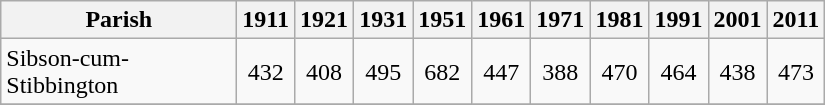<table class="wikitable" style="text-align:center">
<tr>
<th width="150">Parish<br></th>
<th width="30">1911<br></th>
<th width="30">1921<br></th>
<th width="30">1931<br></th>
<th width="30">1951<br></th>
<th width="30">1961<br></th>
<th width="30">1971<br></th>
<th width="30">1981<br></th>
<th width="30">1991<br></th>
<th width="30">2001<br></th>
<th width="30">2011 <br></th>
</tr>
<tr>
<td align=left>Sibson-cum-Stibbington</td>
<td align="center">432</td>
<td align="center">408</td>
<td align="center">495</td>
<td align="center">682</td>
<td align="center">447</td>
<td align="center">388</td>
<td align="center">470</td>
<td align="center">464</td>
<td align="center">438</td>
<td align="center">473</td>
</tr>
<tr>
</tr>
</table>
